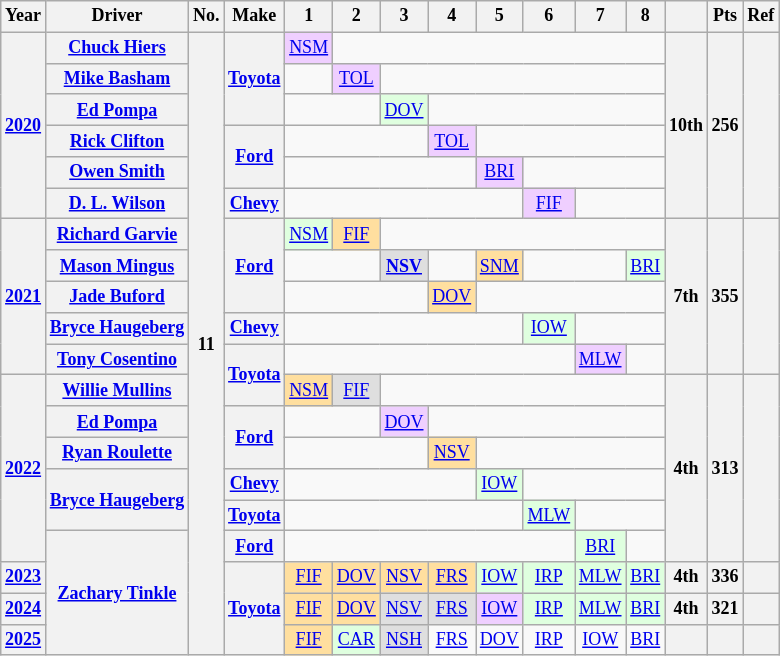<table class="wikitable" style="text-align:center; font-size:75%">
<tr>
<th>Year</th>
<th>Driver</th>
<th>No.</th>
<th>Make</th>
<th>1</th>
<th>2</th>
<th>3</th>
<th>4</th>
<th>5</th>
<th>6</th>
<th>7</th>
<th>8</th>
<th></th>
<th>Pts</th>
<th>Ref</th>
</tr>
<tr>
<th rowspan="6"><a href='#'>2020</a></th>
<th><a href='#'>Chuck Hiers</a></th>
<th rowspan="20">11</th>
<th rowspan="3"><a href='#'>Toyota</a></th>
<td style="background:#EFCFFF;"><a href='#'>NSM</a><br></td>
<td colspan="7"></td>
<th rowspan="6">10th</th>
<th rowspan="6">256</th>
<th rowspan="6"></th>
</tr>
<tr>
<th><a href='#'>Mike Basham</a></th>
<td></td>
<td style="background:#EFCFFF;"><a href='#'>TOL</a> <br></td>
<td colspan="6"></td>
</tr>
<tr>
<th><a href='#'>Ed Pompa</a></th>
<td colspan="2"></td>
<td style="background:#DFFFDF;"><a href='#'>DOV</a> <br></td>
<td colspan="5"></td>
</tr>
<tr>
<th><a href='#'>Rick Clifton</a></th>
<th rowspan="2"><a href='#'>Ford</a></th>
<td colspan="3"></td>
<td style="background:#EFCFFF;"><a href='#'>TOL</a> <br></td>
<td colspan="4"></td>
</tr>
<tr>
<th><a href='#'>Owen Smith</a></th>
<td colspan="4"></td>
<td style="background:#EFCFFF;"><a href='#'>BRI</a>  <br></td>
<td colspan="3"></td>
</tr>
<tr>
<th><a href='#'>D. L. Wilson</a></th>
<th><a href='#'>Chevy</a></th>
<td colspan="5"></td>
<td style="background:#EFCFFF;"><a href='#'>FIF</a><br></td>
<td colspan="2"></td>
</tr>
<tr>
<th rowspan="5"><a href='#'>2021</a></th>
<th><a href='#'>Richard Garvie</a></th>
<th rowspan="3"><a href='#'>Ford</a></th>
<td style="background:#DFFFDF;"><a href='#'>NSM</a><br></td>
<td style="background:#FFDF9F;"><a href='#'>FIF</a><br></td>
<td colspan="6"></td>
<th rowspan="5">7th</th>
<th rowspan="5">355</th>
<th rowspan="5"></th>
</tr>
<tr>
<th><a href='#'>Mason Mingus</a></th>
<td colspan="2"></td>
<td style="background:#DFDFDF;"><strong><a href='#'>NSV</a></strong><br></td>
<td></td>
<td style="background:#FFDF9F;"><a href='#'>SNM</a><br></td>
<td colspan="2"></td>
<td style="background:#DFFFDF;"><a href='#'>BRI</a><br></td>
</tr>
<tr>
<th><a href='#'>Jade Buford</a></th>
<td colspan="3"></td>
<td style="background:#FFDF9F;"><a href='#'>DOV</a><br></td>
<td colspan="4"></td>
</tr>
<tr>
<th><a href='#'>Bryce Haugeberg</a></th>
<th><a href='#'>Chevy</a></th>
<td colspan="5"></td>
<td style="background:#DFFFDF;"><a href='#'>IOW</a><br></td>
<td colspan="2"></td>
</tr>
<tr>
<th><a href='#'>Tony Cosentino</a></th>
<th rowspan="2"><a href='#'>Toyota</a></th>
<td colspan="6"></td>
<td style="background:#EFCFFF;"><a href='#'>MLW</a><br></td>
<td></td>
</tr>
<tr>
<th rowspan="6"><a href='#'>2022</a></th>
<th><a href='#'>Willie Mullins</a></th>
<td style="background:#FFDF9F;"><a href='#'>NSM</a><br></td>
<td style="background:#DFDFDF;"><a href='#'>FIF</a><br></td>
<td colspan="6"></td>
<th rowspan="6">4th</th>
<th rowspan="6">313</th>
<th rowspan="6"></th>
</tr>
<tr>
<th><a href='#'>Ed Pompa</a></th>
<th rowspan="2"><a href='#'>Ford</a></th>
<td colspan=2></td>
<td style="background:#EFCFFF;"><a href='#'>DOV</a><br></td>
<td colspan="5"></td>
</tr>
<tr>
<th><a href='#'>Ryan Roulette</a></th>
<td colspan="3"></td>
<td style="background:#FFDF9F;"><a href='#'>NSV</a><br></td>
<td colspan="4"></td>
</tr>
<tr>
<th rowspan="2"><a href='#'>Bryce Haugeberg</a></th>
<th><a href='#'>Chevy</a></th>
<td colspan="4"></td>
<td style="background:#DFFFDF;"><a href='#'>IOW</a><br></td>
<td colspan="3"></td>
</tr>
<tr>
<th><a href='#'>Toyota</a></th>
<td colspan="5"></td>
<td style="background:#DFFFDF;"><a href='#'>MLW</a><br></td>
<td colspan="2"></td>
</tr>
<tr>
<th rowspan="4"><a href='#'>Zachary Tinkle</a></th>
<th><a href='#'>Ford</a></th>
<td colspan="6"></td>
<td style="background:#DFFFDF;"><a href='#'>BRI</a><br></td>
<td></td>
</tr>
<tr>
<th><a href='#'>2023</a></th>
<th rowspan="3"><a href='#'>Toyota</a></th>
<td style="background:#FFDF9F;"><a href='#'>FIF</a><br></td>
<td style="background:#FFDF9F;"><a href='#'>DOV</a><br></td>
<td style="background:#FFDF9F;"><a href='#'>NSV</a><br></td>
<td style="background:#FFDF9F;"><a href='#'>FRS</a><br></td>
<td style="background:#DFFFDF;"><a href='#'>IOW</a><br></td>
<td style="background:#DFFFDF;"><a href='#'>IRP</a><br></td>
<td style="background:#DFFFDF;"><a href='#'>MLW</a><br></td>
<td style="background:#DFFFDF;"><a href='#'>BRI</a><br></td>
<th>4th</th>
<th>336</th>
<th></th>
</tr>
<tr>
<th><a href='#'>2024</a></th>
<td style="background:#FFDF9F;"><a href='#'>FIF</a><br></td>
<td style="background:#FFDF9F;"><a href='#'>DOV</a><br></td>
<td style="background:#DFDFDF;"><a href='#'>NSV</a><br></td>
<td style="background:#DFDFDF;"><a href='#'>FRS</a><br></td>
<td style="background:#EFCFFF;"><a href='#'>IOW</a><br></td>
<td style="background:#DFFFDF;"><a href='#'>IRP</a><br></td>
<td style="background:#DFFFDF;"><a href='#'>MLW</a><br></td>
<td style="background:#DFFFDF;"><a href='#'>BRI</a><br></td>
<th>4th</th>
<th>321</th>
<th></th>
</tr>
<tr>
<th><a href='#'>2025</a></th>
<td style="background:#FFDF9F;"><a href='#'>FIF</a><br></td>
<td style="background:#DFFFDF;"><a href='#'>CAR</a><br></td>
<td style="background:#DFDFDF;"><a href='#'>NSH</a><br></td>
<td><a href='#'>FRS</a></td>
<td><a href='#'>DOV</a></td>
<td><a href='#'>IRP</a></td>
<td><a href='#'>IOW</a></td>
<td><a href='#'>BRI</a></td>
<th></th>
<th></th>
<th></th>
</tr>
</table>
